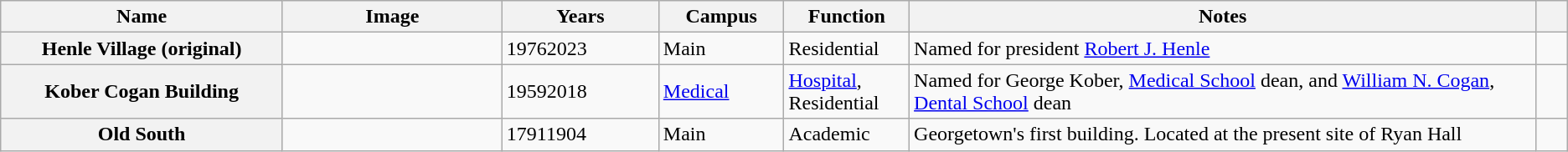<table class="wikitable sortable plainrowheaders">
<tr>
<th scope="col" width="18%"; align="center">Name</th>
<th scope="col" width="14%"; align="center"; class="unsortable">Image</th>
<th scope="col" width="10%"; align="center">Years</th>
<th scope="col" width="8%"; align="center">Campus</th>
<th scope="col" width="8%"; align="center">Function</th>
<th scope="col" width="40%"; align="center"; class="unsortable">Notes</th>
<th scope="col" width="4%"; align="center"; class="unsortable"></th>
</tr>
<tr>
<th scope="row">Henle Village (original)</th>
<td></td>
<td>19762023</td>
<td>Main</td>
<td>Residential</td>
<td>Named for president <a href='#'>Robert J. Henle</a></td>
<td></td>
</tr>
<tr>
<th scope="row">Kober Cogan Building</th>
<td></td>
<td>19592018</td>
<td><a href='#'>Medical</a></td>
<td><a href='#'>Hospital</a>, Residential</td>
<td>Named for George Kober, <a href='#'>Medical School</a> dean, and <a href='#'>William N. Cogan</a>, <a href='#'>Dental School</a> dean</td>
<td></td>
</tr>
<tr>
<th scope="row">Old South</th>
<td></td>
<td>17911904</td>
<td>Main</td>
<td>Academic</td>
<td>Georgetown's first building. Located at the present site of Ryan Hall</td>
<td></td>
</tr>
</table>
